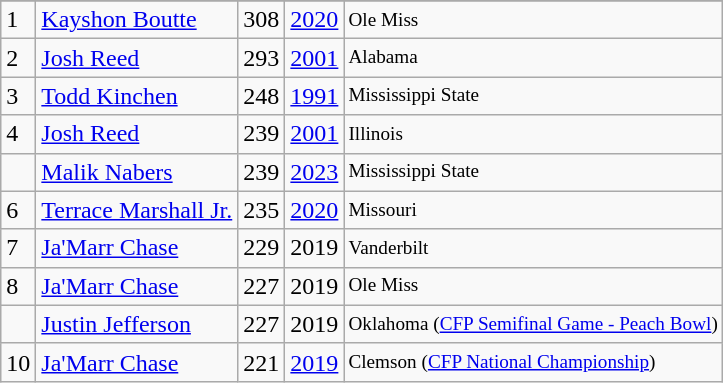<table class="wikitable">
<tr>
</tr>
<tr>
<td>1</td>
<td><a href='#'>Kayshon Boutte</a></td>
<td>308</td>
<td><a href='#'>2020</a></td>
<td style="font-size:80%;">Ole Miss</td>
</tr>
<tr>
<td>2</td>
<td><a href='#'>Josh Reed</a></td>
<td>293</td>
<td><a href='#'>2001</a></td>
<td style="font-size:80%;">Alabama</td>
</tr>
<tr>
<td>3</td>
<td><a href='#'>Todd Kinchen</a></td>
<td>248</td>
<td><a href='#'>1991</a></td>
<td style="font-size:80%;">Mississippi State</td>
</tr>
<tr>
<td>4</td>
<td><a href='#'>Josh Reed</a></td>
<td>239</td>
<td><a href='#'>2001</a></td>
<td style="font-size:80%;">Illinois</td>
</tr>
<tr>
<td></td>
<td><a href='#'>Malik Nabers</a></td>
<td>239</td>
<td><a href='#'>2023</a></td>
<td style="font-size:80%;">Mississippi State</td>
</tr>
<tr>
<td>6</td>
<td><a href='#'>Terrace Marshall Jr.</a></td>
<td>235</td>
<td><a href='#'>2020</a></td>
<td style="font-size:80%;">Missouri</td>
</tr>
<tr>
<td>7</td>
<td><a href='#'>Ja'Marr Chase</a></td>
<td>229</td>
<td>2019</td>
<td style="font-size:80%;">Vanderbilt</td>
</tr>
<tr>
<td>8</td>
<td><a href='#'>Ja'Marr Chase</a></td>
<td>227</td>
<td>2019</td>
<td style="font-size:80%;">Ole Miss</td>
</tr>
<tr>
<td></td>
<td><a href='#'>Justin Jefferson</a></td>
<td>227</td>
<td>2019</td>
<td style="font-size:80%;">Oklahoma (<a href='#'>CFP Semifinal Game - Peach Bowl</a>)</td>
</tr>
<tr>
<td>10</td>
<td><a href='#'>Ja'Marr Chase</a></td>
<td>221</td>
<td><a href='#'>2019</a></td>
<td style="font-size:80%;">Clemson (<a href='#'>CFP National Championship</a>)</td>
</tr>
</table>
